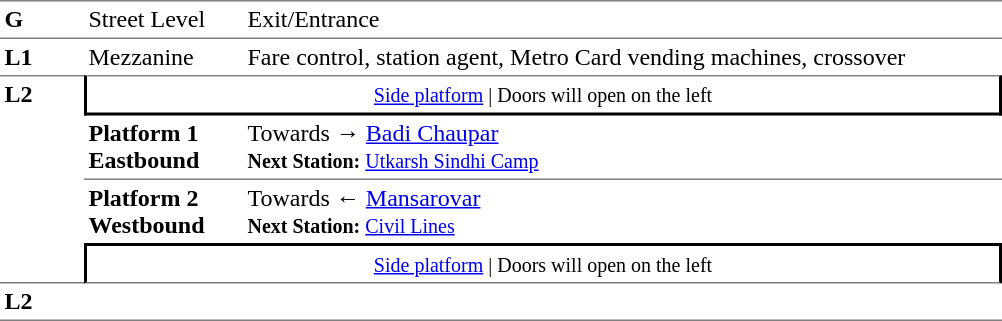<table table border=0 cellspacing=0 cellpadding=3>
<tr>
<td style="border-bottom:solid 1px grey;border-top:solid 1px grey;" width=50 valign=top><strong>G</strong></td>
<td style="border-top:solid 1px grey;border-bottom:solid 1px grey;" width=100 valign=top>Street Level</td>
<td style="border-top:solid 1px grey;border-bottom:solid 1px grey;" width=500 valign=top>Exit/Entrance</td>
</tr>
<tr>
<td valign=top><strong>L1</strong></td>
<td valign=top>Mezzanine</td>
<td valign=top>Fare control, station agent, Metro Card vending machines, crossover<br></td>
</tr>
<tr>
<td style="border-top:solid 1px grey;border-bottom:solid 1px grey;" width=50 rowspan=4 valign=top><strong>L2</strong></td>
<td style="border-top:solid 1px grey;border-right:solid 2px black;border-left:solid 2px black;border-bottom:solid 2px black;text-align:center;" colspan=2><small><a href='#'>Side platform</a> | Doors will open on the left </small></td>
</tr>
<tr>
<td style="border-bottom:solid 1px grey;" width=100><span><strong>Platform 1</strong><br><strong>Eastbound</strong></span></td>
<td style="border-bottom:solid 1px grey;" width=500>Towards → <a href='#'>Badi Chaupar</a><br><small><strong>Next Station:</strong> <a href='#'>Utkarsh Sindhi Camp</a></small></td>
</tr>
<tr>
<td><span><strong>Platform 2</strong><br><strong>Westbound</strong></span></td>
<td><span></span>Towards ← <a href='#'>Mansarovar</a><br><small><strong>Next Station:</strong> <a href='#'>Civil Lines</a></small></td>
</tr>
<tr>
<td style="border-top:solid 2px black;border-right:solid 2px black;border-left:solid 2px black;border-bottom:solid 1px grey;" colspan=2  align=center><small><a href='#'>Side platform</a> | Doors will open on the left </small></td>
</tr>
<tr>
<td style="border-bottom:solid 1px grey;" width=50 rowspan=2 valign=top><strong>L2</strong></td>
<td style="border-bottom:solid 1px grey;" width=100></td>
<td style="border-bottom:solid 1px grey;" width=500></td>
</tr>
<tr>
</tr>
</table>
